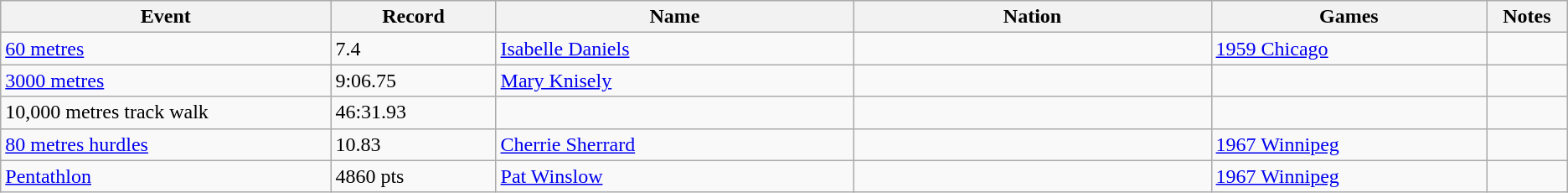<table class="wikitable sortable">
<tr>
<th width=12%>Event</th>
<th class="unsortable" width=6%>Record</th>
<th width=13%>Name</th>
<th width=13%>Nation</th>
<th width=10%>Games</th>
<th class="unsortable" width=2%>Notes</th>
</tr>
<tr>
<td><a href='#'>60 metres</a></td>
<td>7.4</td>
<td><a href='#'>Isabelle Daniels</a></td>
<td></td>
<td><a href='#'>1959 Chicago</a></td>
<td></td>
</tr>
<tr>
<td><a href='#'>3000 metres</a></td>
<td>9:06.75</td>
<td><a href='#'>Mary Knisely</a></td>
<td></td>
<td></td>
<td></td>
</tr>
<tr>
<td>10,000 metres track walk</td>
<td>46:31.93</td>
<td></td>
<td></td>
<td></td>
<td></td>
</tr>
<tr>
<td><a href='#'>80 metres hurdles</a></td>
<td>10.83</td>
<td><a href='#'>Cherrie Sherrard</a></td>
<td></td>
<td><a href='#'>1967 Winnipeg</a></td>
<td></td>
</tr>
<tr>
<td><a href='#'>Pentathlon</a></td>
<td>4860 pts</td>
<td><a href='#'>Pat Winslow</a></td>
<td></td>
<td><a href='#'>1967 Winnipeg</a></td>
<td></td>
</tr>
</table>
